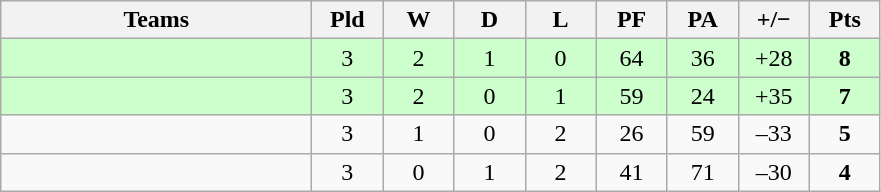<table class="wikitable" style="text-align: center;">
<tr>
<th width="200">Teams</th>
<th width="40">Pld</th>
<th width="40">W</th>
<th width="40">D</th>
<th width="40">L</th>
<th width="40">PF</th>
<th width="40">PA</th>
<th width="40">+/−</th>
<th width="40">Pts</th>
</tr>
<tr bgcolor=ccffcc>
<td align=left></td>
<td>3</td>
<td>2</td>
<td>1</td>
<td>0</td>
<td>64</td>
<td>36</td>
<td>+28</td>
<td><strong>8</strong></td>
</tr>
<tr bgcolor=ccffcc>
<td align=left></td>
<td>3</td>
<td>2</td>
<td>0</td>
<td>1</td>
<td>59</td>
<td>24</td>
<td>+35</td>
<td><strong>7</strong></td>
</tr>
<tr>
<td align=left></td>
<td>3</td>
<td>1</td>
<td>0</td>
<td>2</td>
<td>26</td>
<td>59</td>
<td>–33</td>
<td><strong>5</strong></td>
</tr>
<tr>
<td align=left></td>
<td>3</td>
<td>0</td>
<td>1</td>
<td>2</td>
<td>41</td>
<td>71</td>
<td>–30</td>
<td><strong>4</strong></td>
</tr>
</table>
